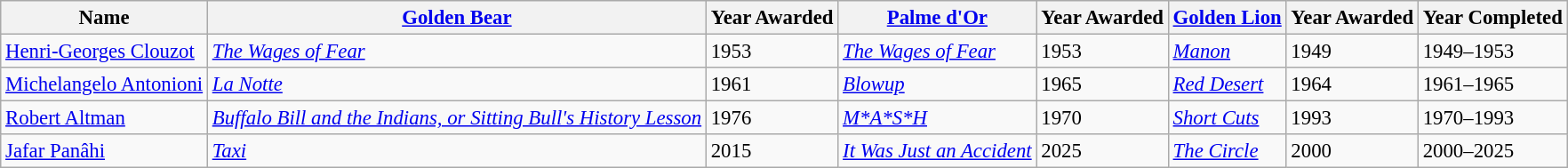<table class="wikitable plainrowheaders" style="font-size: 95%;">
<tr>
<th>Name</th>
<th><a href='#'>Golden Bear</a></th>
<th>Year Awarded</th>
<th><a href='#'>Palme d'Or</a></th>
<th>Year Awarded</th>
<th><a href='#'>Golden Lion</a></th>
<th>Year Awarded</th>
<th>Year Completed</th>
</tr>
<tr>
<td> <a href='#'>Henri-Georges Clouzot</a></td>
<td><em><a href='#'>The Wages of Fear</a></em></td>
<td>1953</td>
<td><em><a href='#'>The Wages of Fear</a></em></td>
<td>1953</td>
<td><em><a href='#'>Manon</a></em></td>
<td>1949</td>
<td>1949–1953<br></td>
</tr>
<tr>
<td> <a href='#'>Michelangelo Antonioni</a></td>
<td><em><a href='#'>La Notte</a></em></td>
<td>1961</td>
<td><em><a href='#'>Blowup</a></em></td>
<td>1965</td>
<td><em><a href='#'>Red Desert</a></em></td>
<td>1964</td>
<td>1961–1965<br></td>
</tr>
<tr>
<td> <a href='#'>Robert Altman</a></td>
<td><em><a href='#'>Buffalo Bill and the Indians, or Sitting Bull's History Lesson</a></em></td>
<td>1976</td>
<td><em><a href='#'>M*A*S*H</a></em></td>
<td>1970</td>
<td><em><a href='#'>Short Cuts</a></em></td>
<td>1993</td>
<td>1970–1993<br></td>
</tr>
<tr>
<td> <a href='#'>Jafar Panâhi</a></td>
<td><em><a href='#'>Taxi</a></em></td>
<td>2015</td>
<td><em><a href='#'>It Was Just an Accident</a></em></td>
<td>2025</td>
<td><em><a href='#'>The Circle</a></em></td>
<td>2000</td>
<td>2000–2025<br></td>
</tr>
</table>
